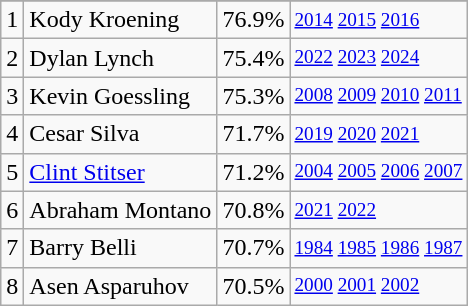<table class="wikitable">
<tr>
</tr>
<tr>
<td>1</td>
<td>Kody Kroening</td>
<td><abbr>76.9%</abbr></td>
<td style="font-size:80%;"><a href='#'>2014</a> <a href='#'>2015</a> <a href='#'>2016</a></td>
</tr>
<tr>
<td>2</td>
<td>Dylan Lynch</td>
<td><abbr>75.4%</abbr></td>
<td style="font-size:80%;"><a href='#'>2022</a> <a href='#'>2023</a> <a href='#'>2024</a></td>
</tr>
<tr>
<td>3</td>
<td>Kevin Goessling</td>
<td><abbr>75.3%</abbr></td>
<td style="font-size:80%;"><a href='#'>2008</a> <a href='#'>2009</a> <a href='#'>2010</a> <a href='#'>2011</a></td>
</tr>
<tr>
<td>4</td>
<td>Cesar Silva</td>
<td><abbr>71.7%</abbr></td>
<td style="font-size:80%;"><a href='#'>2019</a> <a href='#'>2020</a> <a href='#'>2021</a></td>
</tr>
<tr>
<td>5</td>
<td><a href='#'>Clint Stitser</a></td>
<td><abbr>71.2%</abbr></td>
<td style="font-size:80%;"><a href='#'>2004</a> <a href='#'>2005</a> <a href='#'>2006</a> <a href='#'>2007</a></td>
</tr>
<tr>
<td>6</td>
<td>Abraham Montano</td>
<td><abbr>70.8%</abbr></td>
<td style="font-size:80%;"><a href='#'>2021</a> <a href='#'>2022</a></td>
</tr>
<tr>
<td>7</td>
<td>Barry Belli</td>
<td><abbr>70.7%</abbr></td>
<td style="font-size:80%;"><a href='#'>1984</a> <a href='#'>1985</a> <a href='#'>1986</a> <a href='#'>1987</a></td>
</tr>
<tr>
<td>8</td>
<td>Asen Asparuhov</td>
<td><abbr>70.5%</abbr></td>
<td style="font-size:80%;"><a href='#'>2000</a> <a href='#'>2001</a> <a href='#'>2002</a></td>
</tr>
</table>
